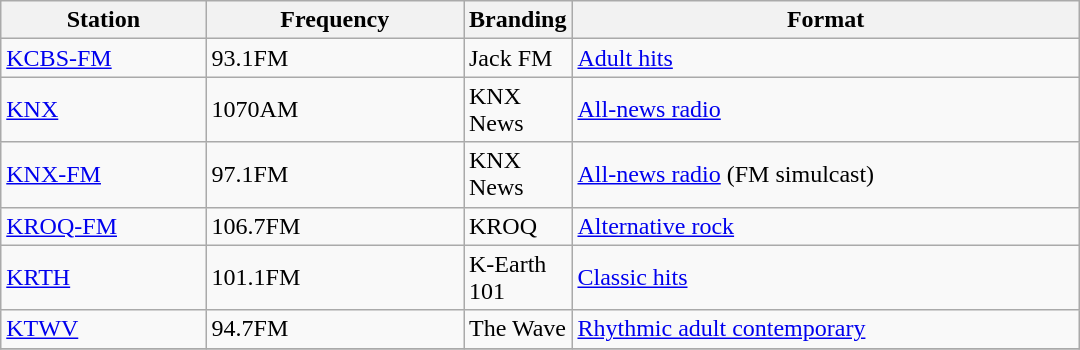<table class="wikitable sortable" style="width:45em;">
<tr>
<th style="width:20%">Station</th>
<th style="width:25%">Frequency</th>
<th style="width:5%">Branding</th>
<th style="width:50%">Format</th>
</tr>
<tr>
<td><a href='#'>KCBS-FM</a></td>
<td>93.1FM</td>
<td>Jack FM</td>
<td><a href='#'>Adult hits</a></td>
</tr>
<tr>
<td><a href='#'>KNX</a></td>
<td>1070AM</td>
<td>KNX News</td>
<td><a href='#'>All-news radio</a></td>
</tr>
<tr>
<td><a href='#'>KNX-FM</a></td>
<td>97.1FM</td>
<td>KNX News</td>
<td><a href='#'>All-news radio</a> (FM simulcast)</td>
</tr>
<tr>
<td><a href='#'>KROQ-FM</a></td>
<td>106.7FM</td>
<td>KROQ</td>
<td><a href='#'>Alternative rock</a></td>
</tr>
<tr>
<td><a href='#'>KRTH</a></td>
<td>101.1FM</td>
<td>K-Earth 101</td>
<td><a href='#'>Classic hits</a></td>
</tr>
<tr>
<td><a href='#'>KTWV</a></td>
<td>94.7FM</td>
<td>The Wave</td>
<td><a href='#'>Rhythmic adult contemporary</a></td>
</tr>
<tr>
</tr>
</table>
